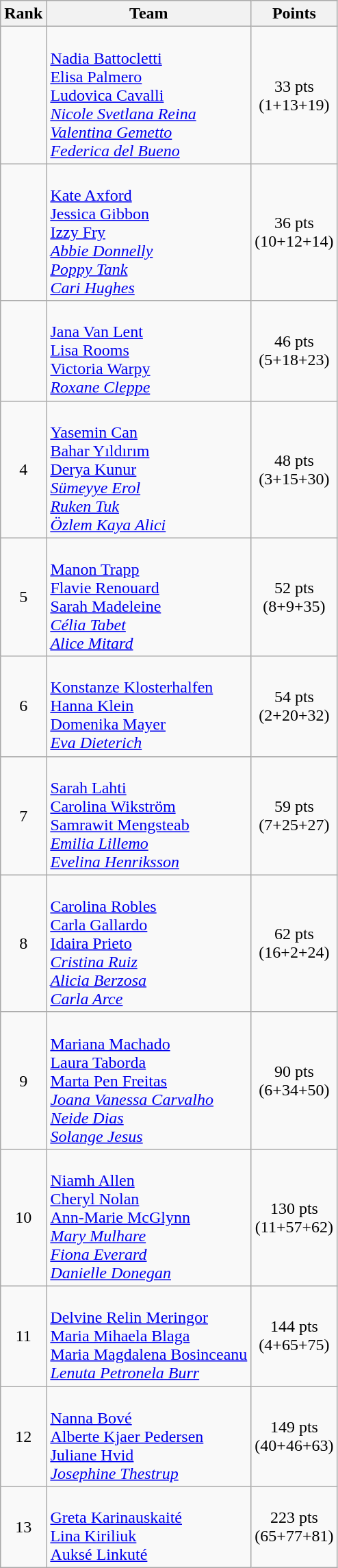<table class="wikitable sortable" style="text-align:center;">
<tr>
<th>Rank</th>
<th>Team</th>
<th>Points</th>
</tr>
<tr>
<td></td>
<td align=left><br><a href='#'>Nadia Battocletti</a><br><a href='#'>Elisa Palmero</a><br><a href='#'>Ludovica Cavalli</a><br><em><a href='#'>Nicole Svetlana Reina</a><br><a href='#'>Valentina Gemetto</a><br><a href='#'>Federica del Bueno</a></em></td>
<td>33 pts<br>(1+13+19)</td>
</tr>
<tr>
<td></td>
<td align=left><br><a href='#'>Kate Axford</a><br><a href='#'>Jessica Gibbon</a><br><a href='#'>Izzy Fry</a><br><em><a href='#'>Abbie Donnelly</a><br><a href='#'>Poppy Tank</a><br><a href='#'>Cari Hughes</a></em></td>
<td>36 pts<br>(10+12+14)</td>
</tr>
<tr>
<td></td>
<td align=left><br><a href='#'>Jana Van Lent</a><br><a href='#'>Lisa Rooms</a><br><a href='#'>Victoria Warpy</a><br><em><a href='#'>Roxane Cleppe</a></em></td>
<td>46 pts<br>(5+18+23)</td>
</tr>
<tr>
<td>4</td>
<td align=left><br><a href='#'>Yasemin Can</a><br><a href='#'>Bahar Yıldırım</a><br><a href='#'>Derya Kunur</a><br><em><a href='#'>Sümeyye Erol</a><br><a href='#'>Ruken Tuk</a><br><a href='#'>Özlem Kaya Alici</a></em></td>
<td>48 pts<br>(3+15+30)</td>
</tr>
<tr>
<td>5</td>
<td align=left><br><a href='#'>Manon Trapp</a><br><a href='#'>Flavie Renouard</a><br><a href='#'>Sarah Madeleine</a><br><em><a href='#'>Célia Tabet</a><br><a href='#'>Alice Mitard</a></em></td>
<td>52 pts<br>(8+9+35)</td>
</tr>
<tr>
<td>6</td>
<td align=left><br><a href='#'>Konstanze Klosterhalfen</a><br><a href='#'>Hanna Klein</a><br><a href='#'>Domenika Mayer</a><br><em><a href='#'>Eva Dieterich</a></em></td>
<td>54 pts<br>(2+20+32)</td>
</tr>
<tr>
<td>7</td>
<td align=left><br><a href='#'>Sarah Lahti</a><br><a href='#'>Carolina Wikström</a><br><a href='#'>Samrawit Mengsteab</a><br><em><a href='#'>Emilia Lillemo</a><br><a href='#'>Evelina Henriksson</a></em></td>
<td>59 pts<br>(7+25+27)</td>
</tr>
<tr>
<td>8</td>
<td align=left><br><a href='#'>Carolina Robles</a><br><a href='#'>Carla Gallardo</a><br><a href='#'>Idaira Prieto</a><br><em><a href='#'>Cristina Ruiz</a><br><a href='#'>Alicia Berzosa</a><br><a href='#'>Carla Arce</a></em></td>
<td>62 pts<br>(16+2+24)</td>
</tr>
<tr>
<td>9</td>
<td align=left><br><a href='#'>Mariana Machado</a><br><a href='#'>Laura Taborda</a><br><a href='#'>Marta Pen Freitas</a><br><em><a href='#'>Joana Vanessa Carvalho</a><br><a href='#'>Neide Dias</a><br><a href='#'>Solange Jesus</a></em></td>
<td>90 pts<br>(6+34+50)</td>
</tr>
<tr>
<td>10</td>
<td align=left><br><a href='#'>Niamh Allen</a><br><a href='#'>Cheryl Nolan</a><br><a href='#'>Ann-Marie McGlynn</a><br><em><a href='#'>Mary Mulhare</a><br><a href='#'>Fiona Everard</a><br><a href='#'>Danielle Donegan</a></em></td>
<td>130 pts<br>(11+57+62)</td>
</tr>
<tr>
<td>11</td>
<td align=left><br><a href='#'>Delvine Relin Meringor</a><br><a href='#'>Maria Mihaela Blaga</a><br><a href='#'>Maria Magdalena Bosinceanu</a><br><em><a href='#'>Lenuta Petronela Burr</a></em></td>
<td>144 pts<br>(4+65+75)</td>
</tr>
<tr>
<td>12</td>
<td align=left><br><a href='#'>Nanna Bové</a><br><a href='#'>Alberte Kjaer Pedersen</a><br><a href='#'>Juliane Hvid</a><br><em><a href='#'>Josephine Thestrup</a></em></td>
<td>149 pts<br>(40+46+63)</td>
</tr>
<tr>
<td>13</td>
<td align=left><br><a href='#'>Greta Karinauskaité</a><br><a href='#'>Lina Kiriliuk</a><br><a href='#'>Auksé Linkuté</a></td>
<td>223 pts<br>(65+77+81)</td>
</tr>
</table>
